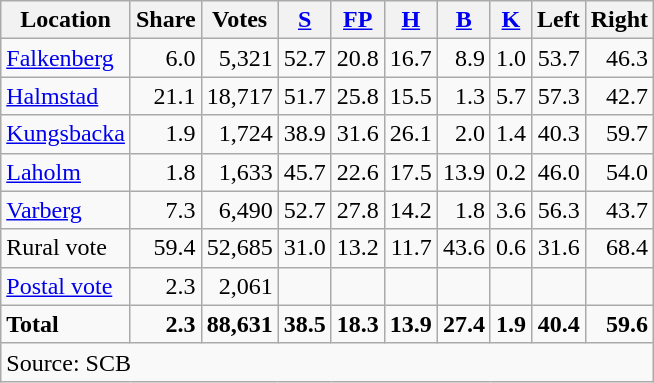<table class="wikitable sortable" style=text-align:right>
<tr>
<th>Location</th>
<th>Share</th>
<th>Votes</th>
<th><a href='#'>S</a></th>
<th><a href='#'>FP</a></th>
<th><a href='#'>H</a></th>
<th><a href='#'>B</a></th>
<th><a href='#'>K</a></th>
<th>Left</th>
<th>Right</th>
</tr>
<tr>
<td align=left><a href='#'>Falkenberg</a></td>
<td>6.0</td>
<td>5,321</td>
<td>52.7</td>
<td>20.8</td>
<td>16.7</td>
<td>8.9</td>
<td>1.0</td>
<td>53.7</td>
<td>46.3</td>
</tr>
<tr>
<td align=left><a href='#'>Halmstad</a></td>
<td>21.1</td>
<td>18,717</td>
<td>51.7</td>
<td>25.8</td>
<td>15.5</td>
<td>1.3</td>
<td>5.7</td>
<td>57.3</td>
<td>42.7</td>
</tr>
<tr>
<td align=left><a href='#'>Kungsbacka</a></td>
<td>1.9</td>
<td>1,724</td>
<td>38.9</td>
<td>31.6</td>
<td>26.1</td>
<td>2.0</td>
<td>1.4</td>
<td>40.3</td>
<td>59.7</td>
</tr>
<tr>
<td align=left><a href='#'>Laholm</a></td>
<td>1.8</td>
<td>1,633</td>
<td>45.7</td>
<td>22.6</td>
<td>17.5</td>
<td>13.9</td>
<td>0.2</td>
<td>46.0</td>
<td>54.0</td>
</tr>
<tr>
<td align=left><a href='#'>Varberg</a></td>
<td>7.3</td>
<td>6,490</td>
<td>52.7</td>
<td>27.8</td>
<td>14.2</td>
<td>1.8</td>
<td>3.6</td>
<td>56.3</td>
<td>43.7</td>
</tr>
<tr>
<td align=left>Rural vote</td>
<td>59.4</td>
<td>52,685</td>
<td>31.0</td>
<td>13.2</td>
<td>11.7</td>
<td>43.6</td>
<td>0.6</td>
<td>31.6</td>
<td>68.4</td>
</tr>
<tr>
<td align=left><a href='#'>Postal vote</a></td>
<td>2.3</td>
<td>2,061</td>
<td></td>
<td></td>
<td></td>
<td></td>
<td></td>
<td></td>
<td></td>
</tr>
<tr>
<td align=left><strong>Total</strong></td>
<td><strong>2.3</strong></td>
<td><strong>88,631</strong></td>
<td><strong>38.5</strong></td>
<td><strong>18.3</strong></td>
<td><strong>13.9</strong></td>
<td><strong>27.4</strong></td>
<td><strong>1.9</strong></td>
<td><strong>40.4</strong></td>
<td><strong>59.6</strong></td>
</tr>
<tr>
<td align=left colspan=10>Source: SCB </td>
</tr>
</table>
